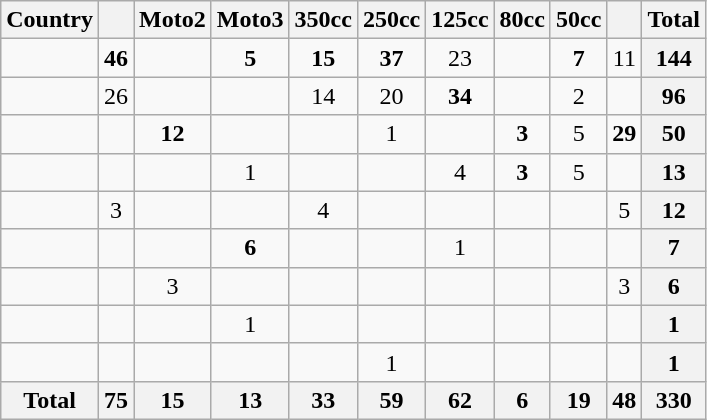<table class="wikitable sortable">
<tr>
<th>Country</th>
<th></th>
<th>Moto2</th>
<th>Moto3</th>
<th>350cc</th>
<th>250cc</th>
<th>125cc</th>
<th>80cc</th>
<th>50cc</th>
<th></th>
<th>Total</th>
</tr>
<tr>
<td><strong></strong></td>
<td align="center"><strong>46</strong></td>
<td></td>
<td align="center"><strong>5</strong></td>
<td align="center"><strong>15</strong></td>
<td align="center"><strong>37</strong></td>
<td align="center">23</td>
<td></td>
<td align="center"><strong>7</strong></td>
<td align="center">11</td>
<th>144</th>
</tr>
<tr>
<td><strong></strong></td>
<td align="center">26</td>
<td></td>
<td></td>
<td align="center">14</td>
<td align="center">20</td>
<td align="center"><strong>34</strong></td>
<td></td>
<td align="center">2</td>
<td></td>
<th>96</th>
</tr>
<tr>
<td><strong></strong></td>
<td></td>
<td align="center"><strong>12</strong></td>
<td></td>
<td></td>
<td align="center">1</td>
<td></td>
<td align="center"><strong>3</strong></td>
<td align="center">5</td>
<td align="center"><strong>29</strong></td>
<th>50</th>
</tr>
<tr>
<td><strong></strong></td>
<td></td>
<td></td>
<td align="center">1</td>
<td></td>
<td></td>
<td align="center">4</td>
<td align="center"><strong>3</strong></td>
<td align="center">5</td>
<td></td>
<th>13</th>
</tr>
<tr>
<td></td>
<td align="center">3</td>
<td></td>
<td></td>
<td align="center">4</td>
<td></td>
<td></td>
<td></td>
<td></td>
<td align="center">5</td>
<th>12</th>
</tr>
<tr>
<td><strong></strong></td>
<td></td>
<td></td>
<td align="center"><strong>6</strong></td>
<td></td>
<td></td>
<td align="center">1</td>
<td></td>
<td></td>
<td></td>
<th>7</th>
</tr>
<tr>
<td></td>
<td></td>
<td align="center">3</td>
<td></td>
<td></td>
<td></td>
<td></td>
<td></td>
<td></td>
<td align="center">3</td>
<th>6</th>
</tr>
<tr>
<td><strong></strong></td>
<td></td>
<td></td>
<td align="center">1</td>
<td></td>
<td></td>
<td></td>
<td></td>
<td></td>
<td></td>
<th>1</th>
</tr>
<tr>
<td></td>
<td></td>
<td></td>
<td></td>
<td></td>
<td align="center">1</td>
<td></td>
<td></td>
<td></td>
<td></td>
<th>1</th>
</tr>
<tr class="sortbottom">
<th>Total</th>
<th>75</th>
<th>15</th>
<th>13</th>
<th>33</th>
<th>59</th>
<th>62</th>
<th>6</th>
<th>19</th>
<th>48</th>
<th>330</th>
</tr>
</table>
